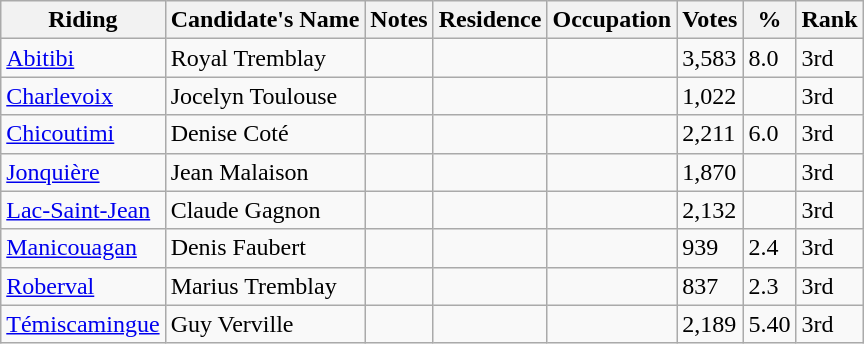<table class="wikitable sortable">
<tr>
<th>Riding<br></th>
<th>Candidate's Name</th>
<th>Notes</th>
<th>Residence</th>
<th>Occupation</th>
<th>Votes</th>
<th>%</th>
<th>Rank</th>
</tr>
<tr>
<td><a href='#'>Abitibi</a></td>
<td>Royal Tremblay</td>
<td></td>
<td></td>
<td></td>
<td>3,583</td>
<td>8.0</td>
<td>3rd</td>
</tr>
<tr>
<td><a href='#'>Charlevoix</a></td>
<td>Jocelyn Toulouse</td>
<td></td>
<td></td>
<td></td>
<td>1,022</td>
<td></td>
<td>3rd</td>
</tr>
<tr>
<td><a href='#'>Chicoutimi</a></td>
<td>Denise Coté</td>
<td></td>
<td></td>
<td></td>
<td>2,211</td>
<td>6.0</td>
<td>3rd</td>
</tr>
<tr>
<td><a href='#'>Jonquière</a></td>
<td>Jean Malaison</td>
<td></td>
<td></td>
<td></td>
<td>1,870</td>
<td></td>
<td>3rd</td>
</tr>
<tr>
<td><a href='#'>Lac-Saint-Jean</a></td>
<td>Claude Gagnon</td>
<td></td>
<td></td>
<td></td>
<td>2,132</td>
<td></td>
<td>3rd</td>
</tr>
<tr>
<td><a href='#'>Manicouagan</a></td>
<td>Denis Faubert</td>
<td></td>
<td></td>
<td></td>
<td>939</td>
<td>2.4</td>
<td>3rd</td>
</tr>
<tr>
<td><a href='#'>Roberval</a></td>
<td>Marius Tremblay</td>
<td></td>
<td></td>
<td></td>
<td>837</td>
<td>2.3</td>
<td>3rd</td>
</tr>
<tr>
<td><a href='#'>Témiscamingue</a></td>
<td>Guy Verville</td>
<td></td>
<td></td>
<td></td>
<td>2,189</td>
<td>5.40</td>
<td>3rd</td>
</tr>
</table>
